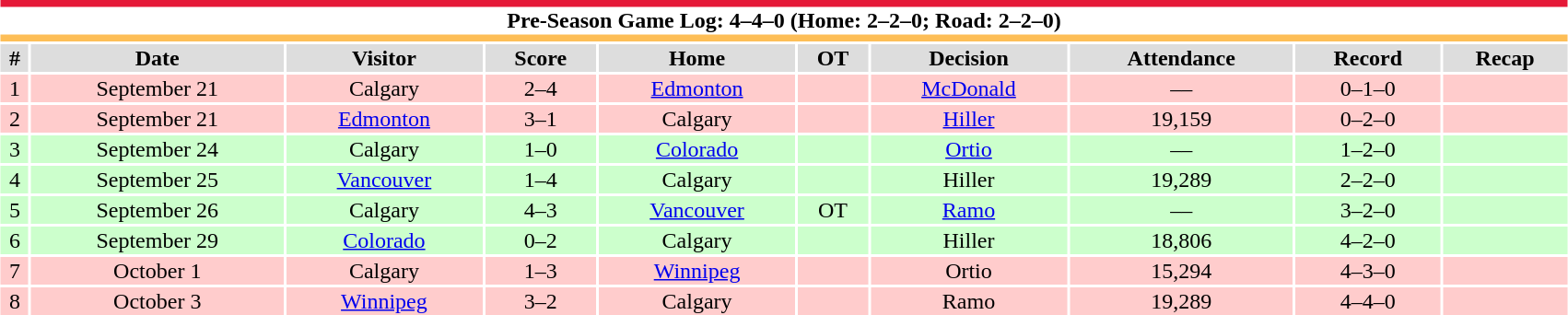<table class="toccolours collapsible collapsed" style="width:90%; clear:both; margin:1.5em auto; text-align:center;">
<tr>
<th colspan=10 style="background:#fff; border-top:#E51837 5px solid; border-bottom:#FDBE57 5px solid;">Pre-Season Game Log: 4–4–0 (Home: 2–2–0; Road: 2–2–0)</th>
</tr>
<tr style="text-align:center; background:#ddd;">
<th>#</th>
<th>Date</th>
<th>Visitor</th>
<th>Score</th>
<th>Home</th>
<th>OT</th>
<th>Decision</th>
<th>Attendance</th>
<th>Record</th>
<th>Recap</th>
</tr>
<tr style="text-align:center; background:#fcc;">
<td>1</td>
<td>September 21</td>
<td>Calgary</td>
<td>2–4</td>
<td><a href='#'>Edmonton</a></td>
<td></td>
<td><a href='#'>McDonald</a></td>
<td>––</td>
<td>0–1–0</td>
<td></td>
</tr>
<tr style="text-align:center; background:#fcc;">
<td>2</td>
<td>September 21</td>
<td><a href='#'>Edmonton</a></td>
<td>3–1</td>
<td>Calgary</td>
<td></td>
<td><a href='#'>Hiller</a></td>
<td>19,159</td>
<td>0–2–0</td>
<td></td>
</tr>
<tr style="text-align:center; background:#cfc;">
<td>3</td>
<td>September 24</td>
<td>Calgary</td>
<td>1–0</td>
<td><a href='#'>Colorado</a></td>
<td></td>
<td><a href='#'>Ortio</a></td>
<td>––</td>
<td>1–2–0</td>
<td></td>
</tr>
<tr style="text-align:center; background:#cfc;">
<td>4</td>
<td>September 25</td>
<td><a href='#'>Vancouver</a></td>
<td>1–4</td>
<td>Calgary</td>
<td></td>
<td>Hiller</td>
<td>19,289</td>
<td>2–2–0</td>
<td></td>
</tr>
<tr style="text-align:center; background:#cfc;">
<td>5</td>
<td>September 26</td>
<td>Calgary</td>
<td>4–3</td>
<td><a href='#'>Vancouver</a></td>
<td>OT</td>
<td><a href='#'>Ramo</a></td>
<td>––</td>
<td>3–2–0</td>
<td></td>
</tr>
<tr style="text-align:center; background:#cfc;">
<td>6</td>
<td>September 29</td>
<td><a href='#'>Colorado</a></td>
<td>0–2</td>
<td>Calgary</td>
<td></td>
<td>Hiller</td>
<td>18,806</td>
<td>4–2–0</td>
<td></td>
</tr>
<tr style="text-align:center; background:#fcc;">
<td>7</td>
<td>October 1</td>
<td>Calgary</td>
<td>1–3</td>
<td><a href='#'>Winnipeg</a></td>
<td></td>
<td>Ortio</td>
<td>15,294</td>
<td>4–3–0</td>
<td></td>
</tr>
<tr style="text-align:center; background:#fcc;">
<td>8</td>
<td>October 3</td>
<td><a href='#'>Winnipeg</a></td>
<td>3–2</td>
<td>Calgary</td>
<td></td>
<td>Ramo</td>
<td>19,289</td>
<td>4–4–0</td>
<td></td>
</tr>
</table>
